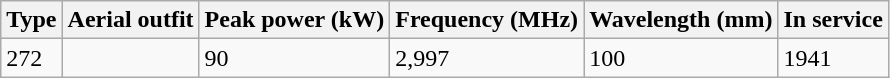<table class="wikitable">
<tr>
<th>Type</th>
<th>Aerial outfit</th>
<th>Peak power (kW)</th>
<th>Frequency (MHz)</th>
<th>Wavelength (mm)</th>
<th>In service</th>
</tr>
<tr>
<td>272</td>
<td></td>
<td>90</td>
<td>2,997</td>
<td>100</td>
<td>1941</td>
</tr>
</table>
